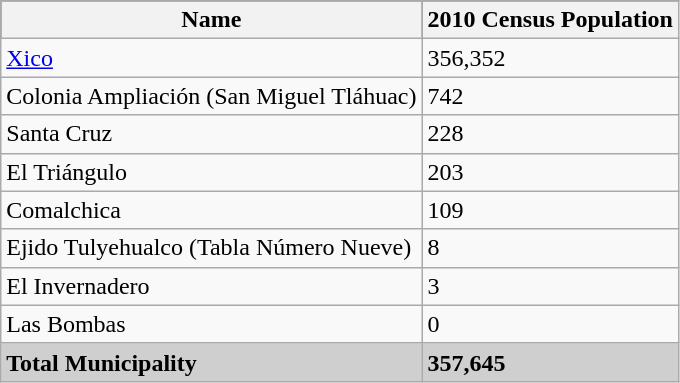<table class="wikitable">
<tr style="background:#000000; color:black;">
<th><strong>Name</strong></th>
<th><strong>2010 Census Population</strong></th>
</tr>
<tr>
<td><a href='#'>Xico</a></td>
<td>356,352</td>
</tr>
<tr>
<td>Colonia Ampliación (San Miguel Tláhuac)</td>
<td>742</td>
</tr>
<tr>
<td>Santa Cruz</td>
<td>228</td>
</tr>
<tr>
<td>El Triángulo</td>
<td>203</td>
</tr>
<tr>
<td>Comalchica</td>
<td>109</td>
</tr>
<tr>
<td>Ejido Tulyehualco (Tabla Número Nueve)</td>
<td>8</td>
</tr>
<tr>
<td>El Invernadero</td>
<td>3</td>
</tr>
<tr>
<td>Las Bombas</td>
<td>0</td>
</tr>
<tr style="background:#CFCFCF;">
<td><strong>Total Municipality</strong></td>
<td><strong>357,645</strong></td>
</tr>
</table>
